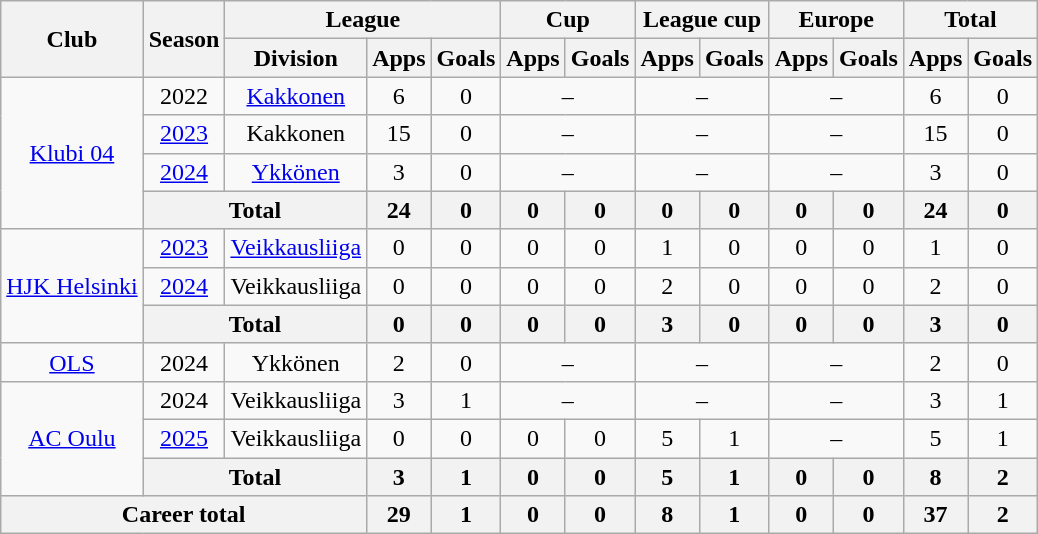<table class="wikitable" style="text-align:center">
<tr>
<th rowspan="2">Club</th>
<th rowspan="2">Season</th>
<th colspan="3">League</th>
<th colspan="2">Cup</th>
<th colspan="2">League cup</th>
<th colspan="2">Europe</th>
<th colspan="2">Total</th>
</tr>
<tr>
<th>Division</th>
<th>Apps</th>
<th>Goals</th>
<th>Apps</th>
<th>Goals</th>
<th>Apps</th>
<th>Goals</th>
<th>Apps</th>
<th>Goals</th>
<th>Apps</th>
<th>Goals</th>
</tr>
<tr>
<td rowspan=4><a href='#'>Klubi 04</a></td>
<td>2022</td>
<td><a href='#'>Kakkonen</a></td>
<td>6</td>
<td>0</td>
<td colspan=2>–</td>
<td colspan=2>–</td>
<td colspan=2>–</td>
<td>6</td>
<td>0</td>
</tr>
<tr>
<td><a href='#'>2023</a></td>
<td>Kakkonen</td>
<td>15</td>
<td>0</td>
<td colspan=2>–</td>
<td colspan=2>–</td>
<td colspan=2>–</td>
<td>15</td>
<td>0</td>
</tr>
<tr>
<td><a href='#'>2024</a></td>
<td><a href='#'>Ykkönen</a></td>
<td>3</td>
<td>0</td>
<td colspan=2>–</td>
<td colspan=2>–</td>
<td colspan=2>–</td>
<td>3</td>
<td>0</td>
</tr>
<tr>
<th colspan=2>Total</th>
<th>24</th>
<th>0</th>
<th>0</th>
<th>0</th>
<th>0</th>
<th>0</th>
<th>0</th>
<th>0</th>
<th>24</th>
<th>0</th>
</tr>
<tr>
<td rowspan=3><a href='#'>HJK Helsinki</a></td>
<td><a href='#'>2023</a></td>
<td><a href='#'>Veikkausliiga</a></td>
<td>0</td>
<td>0</td>
<td>0</td>
<td>0</td>
<td>1</td>
<td>0</td>
<td>0</td>
<td>0</td>
<td>1</td>
<td>0</td>
</tr>
<tr>
<td><a href='#'>2024</a></td>
<td>Veikkausliiga</td>
<td>0</td>
<td>0</td>
<td>0</td>
<td>0</td>
<td>2</td>
<td>0</td>
<td>0</td>
<td>0</td>
<td>2</td>
<td>0</td>
</tr>
<tr>
<th colspan=2>Total</th>
<th>0</th>
<th>0</th>
<th>0</th>
<th>0</th>
<th>3</th>
<th>0</th>
<th>0</th>
<th>0</th>
<th>3</th>
<th>0</th>
</tr>
<tr>
<td><a href='#'>OLS</a></td>
<td>2024</td>
<td>Ykkönen</td>
<td>2</td>
<td>0</td>
<td colspan=2>–</td>
<td colspan=2>–</td>
<td colspan=2>–</td>
<td>2</td>
<td>0</td>
</tr>
<tr>
<td rowspan=3><a href='#'>AC Oulu</a></td>
<td>2024</td>
<td>Veikkausliiga</td>
<td>3</td>
<td>1</td>
<td colspan=2>–</td>
<td colspan=2>–</td>
<td colspan=2>–</td>
<td>3</td>
<td>1</td>
</tr>
<tr>
<td><a href='#'>2025</a></td>
<td>Veikkausliiga</td>
<td>0</td>
<td>0</td>
<td>0</td>
<td>0</td>
<td>5</td>
<td>1</td>
<td colspan=2>–</td>
<td>5</td>
<td>1</td>
</tr>
<tr>
<th colspan=2>Total</th>
<th>3</th>
<th>1</th>
<th>0</th>
<th>0</th>
<th>5</th>
<th>1</th>
<th>0</th>
<th>0</th>
<th>8</th>
<th>2</th>
</tr>
<tr>
<th colspan="3">Career total</th>
<th>29</th>
<th>1</th>
<th>0</th>
<th>0</th>
<th>8</th>
<th>1</th>
<th>0</th>
<th>0</th>
<th>37</th>
<th>2</th>
</tr>
</table>
